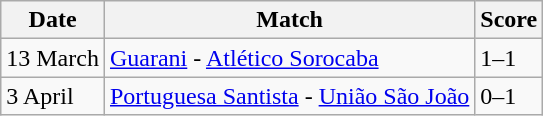<table class="wikitable">
<tr>
<th>Date</th>
<th>Match</th>
<th>Score</th>
</tr>
<tr>
<td>13 March</td>
<td><a href='#'>Guarani</a> - <a href='#'>Atlético Sorocaba</a></td>
<td>1–1</td>
</tr>
<tr>
<td>3 April</td>
<td><a href='#'>Portuguesa Santista</a> - <a href='#'>União São João</a></td>
<td>0–1</td>
</tr>
</table>
